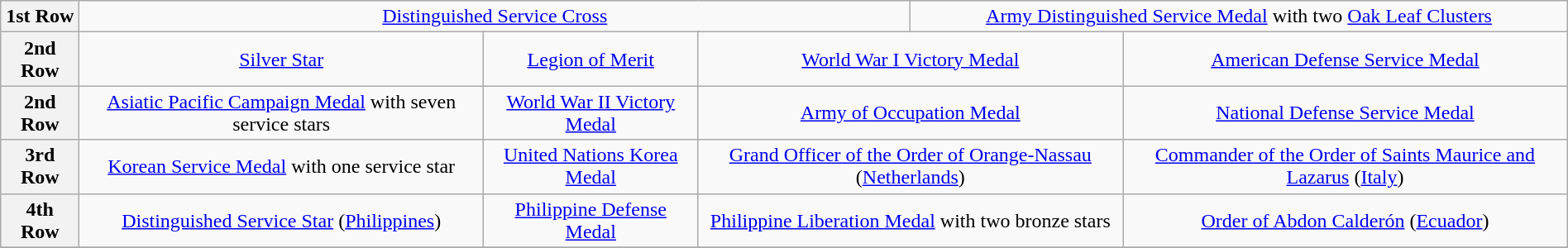<table class="wikitable" style="margin:1em auto; text-align:center;">
<tr>
<th>1st Row</th>
<td colspan=9><a href='#'>Distinguished Service Cross</a></td>
<td colspan=9><a href='#'>Army Distinguished Service Medal</a> with two <a href='#'>Oak Leaf Clusters</a></td>
</tr>
<tr>
<th>2nd Row</th>
<td colspan=4><a href='#'>Silver Star</a></td>
<td colspan=4><a href='#'>Legion of Merit</a></td>
<td colspan=4><a href='#'>World War I Victory Medal</a></td>
<td colspan=4><a href='#'>American Defense Service Medal</a></td>
</tr>
<tr>
<th>2nd Row</th>
<td colspan=4><a href='#'>Asiatic Pacific Campaign Medal</a> with seven service stars</td>
<td colspan=4><a href='#'>World War II Victory Medal</a></td>
<td colspan=4><a href='#'>Army of Occupation Medal</a></td>
<td colspan=4><a href='#'>National Defense Service Medal</a></td>
</tr>
<tr>
<th>3rd Row</th>
<td colspan=4><a href='#'>Korean Service Medal</a> with one service star</td>
<td colspan=4><a href='#'>United Nations Korea Medal</a></td>
<td colspan=4><a href='#'>Grand Officer of the Order of Orange-Nassau</a> (<a href='#'>Netherlands</a>)</td>
<td colspan=4><a href='#'>Commander of the Order of Saints Maurice and Lazarus</a> (<a href='#'>Italy</a>)</td>
</tr>
<tr>
<th>4th Row</th>
<td colspan=4><a href='#'>Distinguished Service Star</a> (<a href='#'>Philippines</a>)</td>
<td colspan=4><a href='#'>Philippine Defense Medal</a></td>
<td colspan=4><a href='#'>Philippine Liberation Medal</a> with two bronze stars</td>
<td colspan=4><a href='#'>Order of Abdon Calderón</a> (<a href='#'>Ecuador</a>)</td>
</tr>
<tr>
</tr>
</table>
